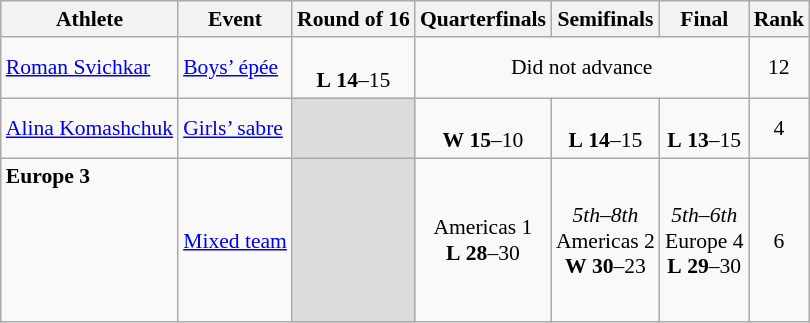<table class="wikitable" border="1" style="font-size:90%">
<tr>
<th>Athlete</th>
<th>Event</th>
<th>Round of 16</th>
<th>Quarterfinals</th>
<th>Semifinals</th>
<th>Final</th>
<th>Rank</th>
</tr>
<tr>
<td><a href='#'>Roman Svichkar</a></td>
<td><a href='#'>Boys’ épée</a></td>
<td align=center><br> <strong>L</strong> <strong>14</strong>–15</td>
<td align=center colspan=3>Did not advance</td>
<td align=center>12</td>
</tr>
<tr>
<td><a href='#'>Alina Komashchuk</a></td>
<td><a href='#'>Girls’ sabre</a></td>
<td bgcolor=#DCDCDC></td>
<td align=center><br> <strong>W</strong> <strong>15</strong>–10</td>
<td align=center><br> <strong>L</strong> <strong>14</strong>–15</td>
<td align=center><br> <strong>L</strong> <strong>13</strong>–15</td>
<td align=center>4</td>
</tr>
<tr>
<td><strong>Europe 3</strong><br><br><br><br><br><br></td>
<td><a href='#'>Mixed team</a></td>
<td bgcolor=#DCDCDC></td>
<td align=center>Americas 1<br> <strong>L</strong> <strong>28</strong>–30</td>
<td align=center><em>5th–8th</em><br>Americas 2<br> <strong>W</strong> <strong>30</strong>–23</td>
<td align=center><em>5th–6th</em><br>Europe 4<br> <strong>L</strong> <strong>29</strong>–30</td>
<td align=center>6</td>
</tr>
</table>
